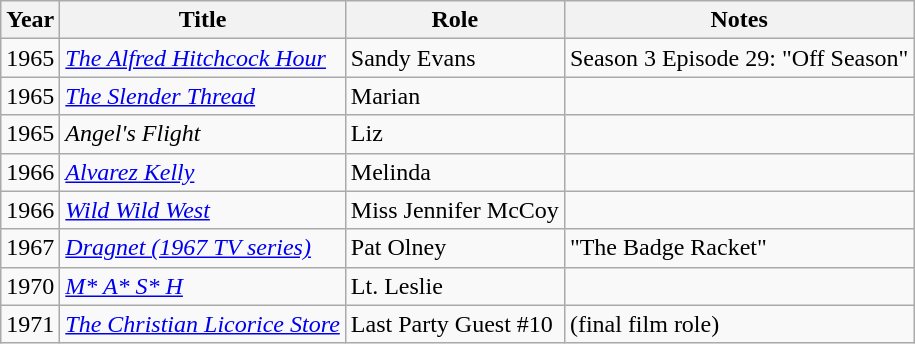<table class="wikitable">
<tr>
<th>Year</th>
<th>Title</th>
<th>Role</th>
<th>Notes</th>
</tr>
<tr>
<td>1965</td>
<td><em><a href='#'>The Alfred Hitchcock Hour</a></em></td>
<td>Sandy Evans</td>
<td>Season 3 Episode 29: "Off Season"</td>
</tr>
<tr>
<td>1965</td>
<td><em><a href='#'>The Slender Thread</a></em></td>
<td>Marian</td>
<td></td>
</tr>
<tr>
<td>1965</td>
<td><em>Angel's Flight</em></td>
<td>Liz</td>
<td></td>
</tr>
<tr>
<td>1966</td>
<td><em><a href='#'>Alvarez Kelly</a></em></td>
<td>Melinda</td>
<td></td>
</tr>
<tr>
<td>1966</td>
<td><em><a href='#'>Wild Wild West</a></em></td>
<td>Miss Jennifer McCoy</td>
<td></td>
</tr>
<tr>
<td>1967</td>
<td><em><a href='#'>Dragnet (1967 TV series)</a></em></td>
<td>Pat Olney</td>
<td>"The Badge Racket"</td>
</tr>
<tr>
<td>1970</td>
<td><em><a href='#'>M* A* S* H</a></em></td>
<td>Lt. Leslie</td>
<td></td>
</tr>
<tr>
<td>1971</td>
<td><em><a href='#'>The Christian Licorice Store</a></em></td>
<td>Last Party Guest #10</td>
<td>(final film role)</td>
</tr>
</table>
